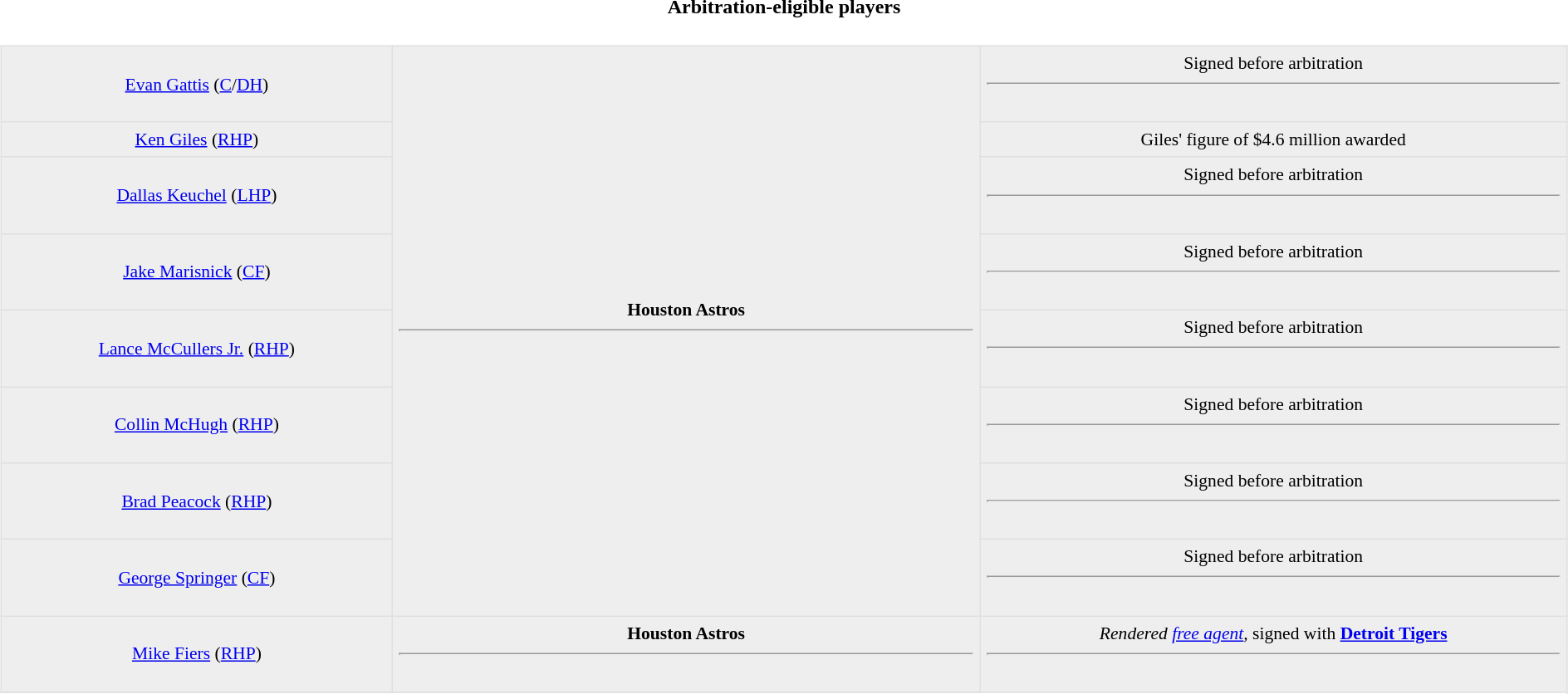<table class="toccolours collapsible collapsed" style="width:100%; background:inherit">
<tr>
<th>Arbitration-eligible players</th>
</tr>
<tr>
<td><br><table border=1 style="border-collapse:collapse; font-size:90%; text-align: center; width: 100%" bordercolor="#DFDFDF"  cellpadding="5">
<tr bgcolor="#eeeeee">
<td style="width:20%"><a href='#'>Evan Gattis</a> (<a href='#'>C</a>/<a href='#'>DH</a>)</td>
<td rowspan="8" style="width:30%" "text-align: center"><strong>Houston Astros</strong><hr><br></td>
<td style="width:30%" valign="top">Signed before arbitration <hr><br></td>
</tr>
<tr bgcolor="#eeeeee">
<td style="width:20%"><a href='#'>Ken Giles</a> (<a href='#'>RHP</a>)</td>
<td style="width:30%" valign="top">Giles' figure of $4.6 million awarded<br></td>
</tr>
<tr bgcolor="#eeeeee">
<td style="width:20%"><a href='#'>Dallas Keuchel</a> (<a href='#'>LHP</a>)</td>
<td style="width:30%" valign="top">Signed before arbitration<hr><br></td>
</tr>
<tr bgcolor="#eeeeee">
<td style="width:20%"><a href='#'>Jake Marisnick</a> (<a href='#'>CF</a>)</td>
<td style="width:30%" valign="top">Signed before arbitration<hr><br></td>
</tr>
<tr bgcolor="#eeeeee">
<td style="width:20%"><a href='#'>Lance McCullers Jr.</a> (<a href='#'>RHP</a>)</td>
<td style="width:30%" valign="top">Signed before arbitration<hr><br></td>
</tr>
<tr bgcolor="#eeeeee">
<td style="width:20%"><a href='#'>Collin McHugh</a> (<a href='#'>RHP</a>)</td>
<td style="width:30%" valign="top">Signed before arbitration<hr><br></td>
</tr>
<tr bgcolor="#eeeeee">
<td style="width:20%"><a href='#'>Brad Peacock</a> (<a href='#'>RHP</a>)</td>
<td style="width:30%" valign="top">Signed before arbitration<hr><br></td>
</tr>
<tr bgcolor="#eeeeee">
<td style="width:20%"><a href='#'>George Springer</a> (<a href='#'>CF</a>)</td>
<td style="width:30%" valign="top">Signed before arbitration  <hr><br></td>
</tr>
<tr bgcolor="#eeeeee">
<td style="width:20%"><a href='#'>Mike Fiers</a> (<a href='#'>RHP</a>)</td>
<td style="width:30%" "text-align: center"><strong>Houston Astros</strong><hr><br></td>
<td rowspan="2" style="width:30%" valign="top"><em>Rendered <a href='#'>free agent</a>,</em> signed with <strong><a href='#'>Detroit Tigers</a></strong><hr><br></td>
</tr>
<tr bgcolor="#eeeeee">
</tr>
</table>
</td>
</tr>
</table>
